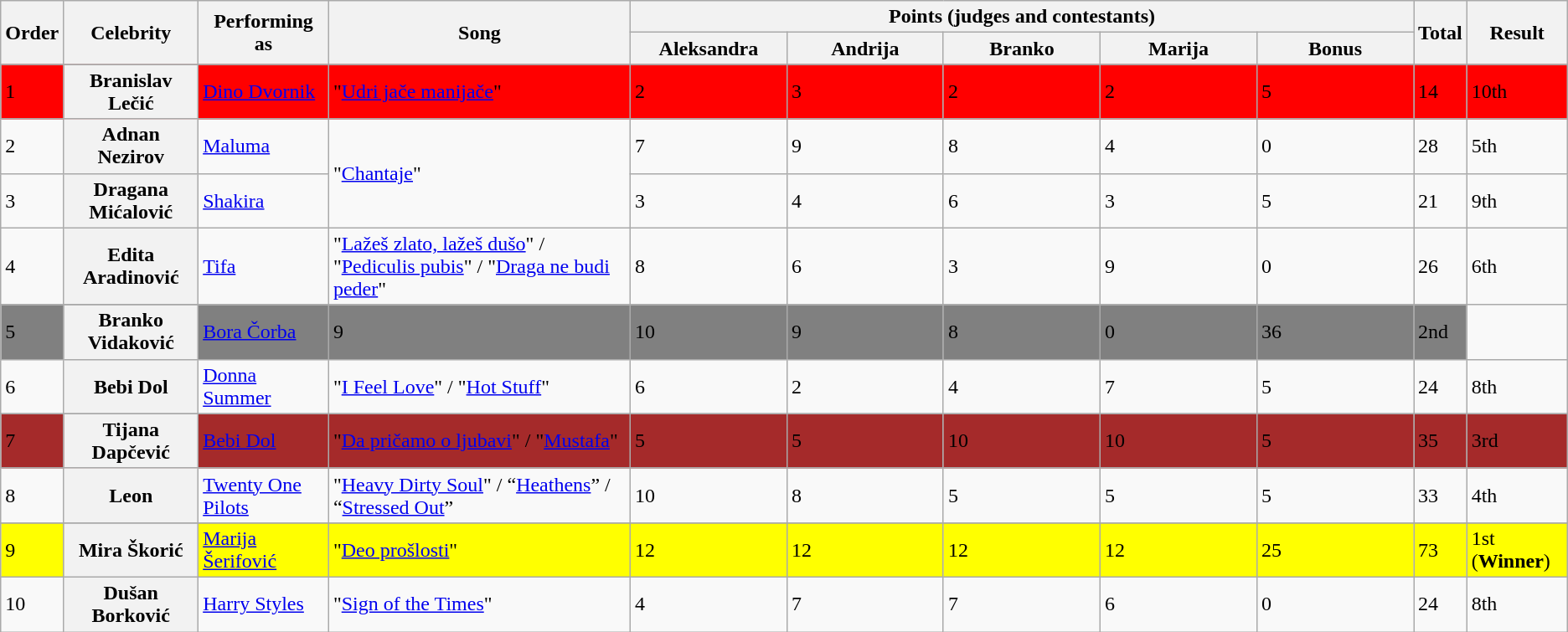<table class=wikitable>
<tr>
<th rowspan="2">Order</th>
<th rowspan="2">Celebrity</th>
<th rowspan="2">Performing as</th>
<th rowspan="2">Song</th>
<th colspan="5" style="width:50%;">Points (judges and contestants)</th>
<th rowspan="2">Total</th>
<th rowspan="2">Result</th>
</tr>
<tr>
<th style="width:10%;">Aleksandra</th>
<th style="width:10%;">Andrija</th>
<th style="width:10%;">Branko</th>
<th style="width:10%;">Marija</th>
<th style="width:10%;">Bonus</th>
</tr>
<tr>
</tr>
<tr bgcolor="red">
<td>1</td>
<th scope="row">Branislav Lečić</th>
<td><a href='#'>Dino Dvornik</a></td>
<td>"<a href='#'>Udri jače manijače</a>"</td>
<td>2</td>
<td>3</td>
<td>2</td>
<td>2</td>
<td>5</td>
<td>14</td>
<td>10th</td>
</tr>
<tr>
<td>2</td>
<th scope="row">Adnan Nezirov</th>
<td><a href='#'>Maluma</a></td>
<td rowspan="2">"<a href='#'>Chantaje</a>" </td>
<td>7</td>
<td>9</td>
<td>8</td>
<td>4</td>
<td>0</td>
<td>28</td>
<td>5th</td>
</tr>
<tr>
<td>3</td>
<th scope="row">Dragana Mićalović</th>
<td><a href='#'>Shakira</a></td>
<td>3</td>
<td>4</td>
<td>6</td>
<td>3</td>
<td>5</td>
<td>21</td>
<td>9th</td>
</tr>
<tr>
<td>4</td>
<th scope="row">Edita Aradinović</th>
<td><a href='#'>Tifa</a></td>
<td rowspan="2">"<a href='#'>Lažeš zlato, lažeš dušo</a>" / "<a href='#'>Pediculis pubis</a>"  / "<a href='#'>Draga ne budi peder</a>"</td>
<td>8</td>
<td>6</td>
<td>3</td>
<td>9</td>
<td>0</td>
<td>26</td>
<td>6th</td>
</tr>
<tr>
</tr>
<tr bgcolor="grey">
<td>5</td>
<th scope="row">Branko Vidaković</th>
<td><a href='#'>Bora Čorba</a></td>
<td>9</td>
<td>10</td>
<td>9</td>
<td>8</td>
<td>0</td>
<td>36</td>
<td>2nd</td>
</tr>
<tr>
<td>6</td>
<th scope="row">Bebi Dol</th>
<td><a href='#'>Donna Summer</a></td>
<td>"<a href='#'>I Feel Love</a>" / "<a href='#'>Hot Stuff</a>"</td>
<td>6</td>
<td>2</td>
<td>4</td>
<td>7</td>
<td>5</td>
<td>24</td>
<td>8th</td>
</tr>
<tr>
</tr>
<tr bgcolor="brown">
<td>7</td>
<th scope="row">Tijana Dapčević</th>
<td><a href='#'>Bebi Dol</a></td>
<td>"<a href='#'>Da pričamo o ljubavi</a>" / "<a href='#'>Mustafa</a>"</td>
<td>5</td>
<td>5</td>
<td>10</td>
<td>10</td>
<td>5</td>
<td>35</td>
<td>3rd</td>
</tr>
<tr>
<td>8</td>
<th scope="row">Leon</th>
<td><a href='#'>Twenty One Pilots</a></td>
<td>"<a href='#'>Heavy Dirty Soul</a>" / “<a href='#'>Heathens</a>” / “<a href='#'>Stressed Out</a>”</td>
<td>10</td>
<td>8</td>
<td>5</td>
<td>5</td>
<td>5</td>
<td>33</td>
<td>4th</td>
</tr>
<tr>
</tr>
<tr bgcolor="yellow">
<td>9</td>
<th scope="row">Mira Škorić</th>
<td><a href='#'>Marija Šerifović</a></td>
<td>"<a href='#'>Deo prošlosti</a>"</td>
<td>12</td>
<td>12</td>
<td>12</td>
<td>12</td>
<td>25</td>
<td>73</td>
<td>1st (<strong>Winner</strong>)</td>
</tr>
<tr>
<td>10</td>
<th scope="row">Dušan Borković</th>
<td><a href='#'>Harry Styles</a></td>
<td>"<a href='#'>Sign of the Times</a>"</td>
<td>4</td>
<td>7</td>
<td>7</td>
<td>6</td>
<td>0</td>
<td>24</td>
<td>8th</td>
</tr>
</table>
